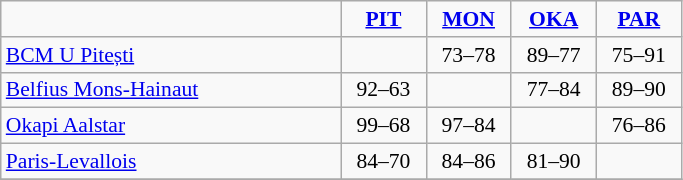<table class="wikitable" style="font-size: 90%; text-align: center">
<tr>
<td width=220></td>
<td width=50><strong><a href='#'>PIT</a></strong></td>
<td width=50><strong><a href='#'>MON</a></strong></td>
<td width=50><strong><a href='#'>OKA</a></strong></td>
<td width=50><strong><a href='#'>PAR</a></strong></td>
</tr>
<tr>
<td align=left> <a href='#'>BCM U Pitești</a></td>
<td></td>
<td>73–78</td>
<td>89–77</td>
<td>75–91</td>
</tr>
<tr>
<td align=left> <a href='#'>Belfius Mons-Hainaut</a></td>
<td>92–63</td>
<td></td>
<td>77–84</td>
<td>89–90</td>
</tr>
<tr>
<td align=left> <a href='#'>Okapi Aalstar</a></td>
<td>99–68</td>
<td>97–84</td>
<td></td>
<td>76–86</td>
</tr>
<tr>
<td align=left> <a href='#'>Paris-Levallois</a></td>
<td>84–70</td>
<td>84–86</td>
<td>81–90</td>
<td></td>
</tr>
<tr>
</tr>
</table>
